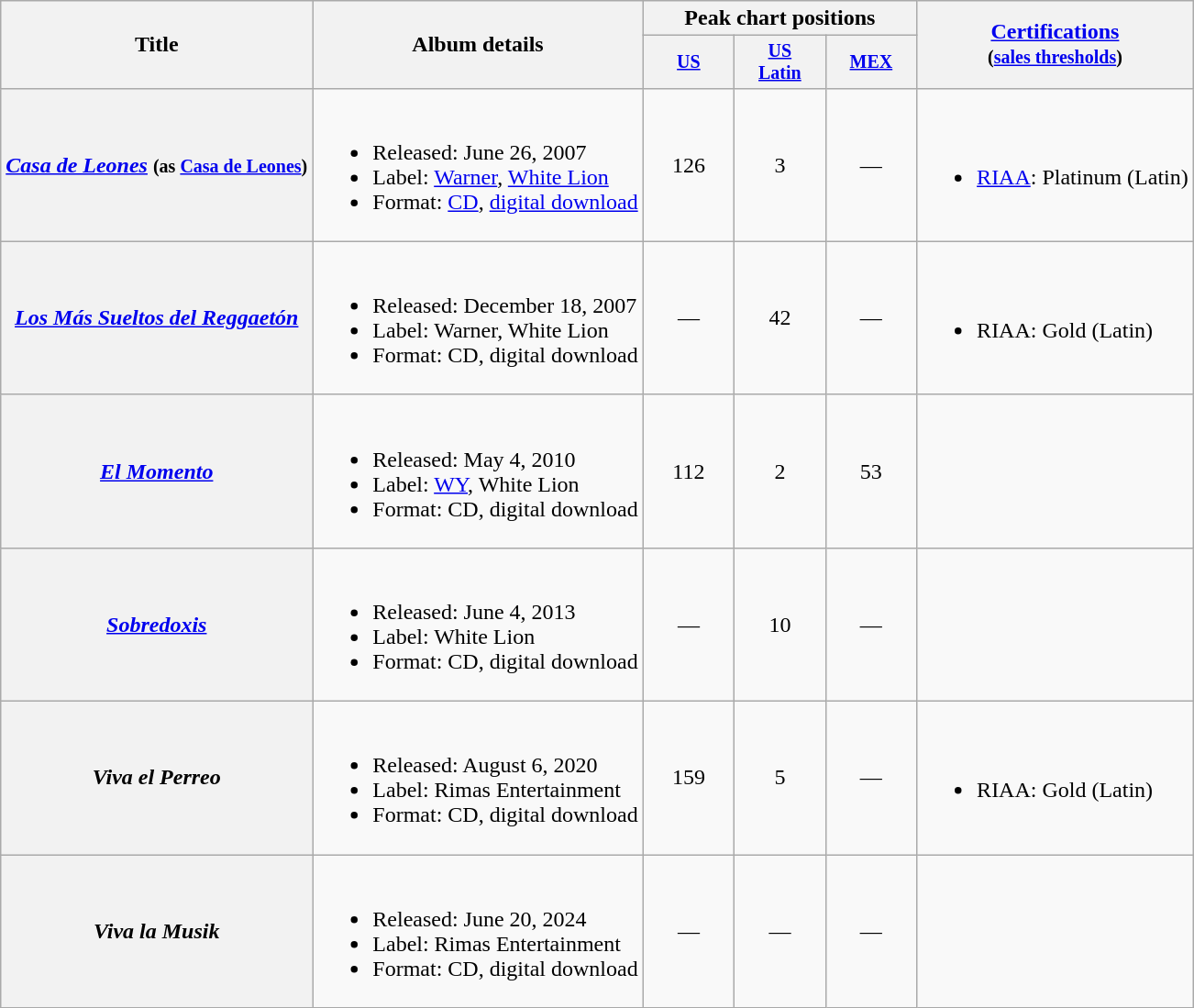<table class="wikitable plainrowheaders">
<tr>
<th rowspan="2">Title</th>
<th rowspan="2">Album details</th>
<th colspan="3">Peak chart positions</th>
<th rowspan="2"><a href='#'>Certifications</a> <br><small>(<a href='#'>sales thresholds</a>)</small></th>
</tr>
<tr style="font-size:smaller;">
<th width="60"><a href='#'>US</a><br></th>
<th width="60"><a href='#'>US<br>Latin</a><br></th>
<th width="60"><a href='#'>MEX</a><br></th>
</tr>
<tr>
<th scope="row"><em><a href='#'>Casa de Leones</a></em> <small>(as <a href='#'>Casa de Leones</a>)</small></th>
<td><br><ul><li>Released: June 26, 2007</li><li>Label: <a href='#'>Warner</a>, <a href='#'>White Lion</a></li><li>Format: <a href='#'>CD</a>, <a href='#'>digital download</a></li></ul></td>
<td align="center">126</td>
<td align="center">3</td>
<td align="center">—</td>
<td><br><ul><li><a href='#'>RIAA</a>: Platinum (Latin)</li></ul></td>
</tr>
<tr>
<th scope="row"><em><a href='#'>Los Más Sueltos del Reggaetón</a></em></th>
<td><br><ul><li>Released: December 18, 2007</li><li>Label: Warner, White Lion</li><li>Format: CD, digital download</li></ul></td>
<td align="center">—</td>
<td align="center">42</td>
<td align="center">—</td>
<td><br><ul><li>RIAA: Gold (Latin)</li></ul></td>
</tr>
<tr>
<th scope="row"><em><a href='#'>El Momento</a></em></th>
<td><br><ul><li>Released: May 4, 2010</li><li>Label: <a href='#'>WY</a>, White Lion</li><li>Format: CD, digital download</li></ul></td>
<td align="center">112</td>
<td align="center">2</td>
<td align="center">53</td>
<td></td>
</tr>
<tr>
<th scope="row"><em><a href='#'>Sobredoxis</a></em></th>
<td><br><ul><li>Released: June 4, 2013</li><li>Label: White Lion</li><li>Format: CD, digital download</li></ul></td>
<td align="center">—</td>
<td align="center">10</td>
<td align="center">—</td>
<td></td>
</tr>
<tr>
<th scope="row"><em>Viva el Perreo</em></th>
<td><br><ul><li>Released: August 6, 2020</li><li>Label: Rimas Entertainment</li><li>Format: CD, digital download</li></ul></td>
<td align="center">159</td>
<td align="center">5</td>
<td align="center">—</td>
<td><br><ul><li>RIAA: Gold (Latin)</li></ul></td>
</tr>
<tr>
<th scope="row"><em>Viva la Musik</em></th>
<td><br><ul><li>Released: June 20, 2024</li><li>Label: Rimas Entertainment</li><li>Format: CD, digital download</li></ul></td>
<td align="center">—</td>
<td align="center">—</td>
<td align="center">—</td>
<td></td>
</tr>
</table>
